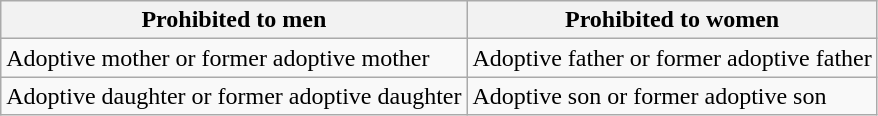<table class="wikitable">
<tr>
<th>Prohibited to men</th>
<th>Prohibited to women</th>
</tr>
<tr>
<td>Adoptive mother or former adoptive mother</td>
<td>Adoptive father or former adoptive father</td>
</tr>
<tr>
<td>Adoptive daughter or former adoptive daughter</td>
<td>Adoptive son or former adoptive son</td>
</tr>
</table>
